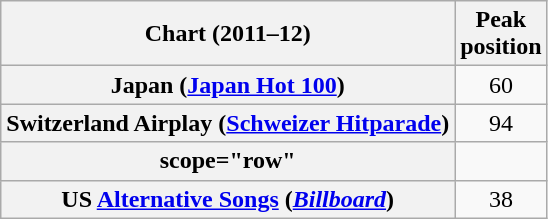<table class="wikitable sortable plainrowheaders" style="text-align:center">
<tr>
<th>Chart (2011–12)</th>
<th>Peak<br>position</th>
</tr>
<tr>
<th scope="row">Japan (<a href='#'>Japan Hot 100</a>)</th>
<td align="center">60</td>
</tr>
<tr>
<th scope="row">Switzerland Airplay (<a href='#'>Schweizer Hitparade</a>)</th>
<td>94</td>
</tr>
<tr>
<th>scope="row"</th>
</tr>
<tr>
<th scope="row">US <a href='#'>Alternative Songs</a> (<em><a href='#'>Billboard</a></em>)</th>
<td align="center">38</td>
</tr>
</table>
